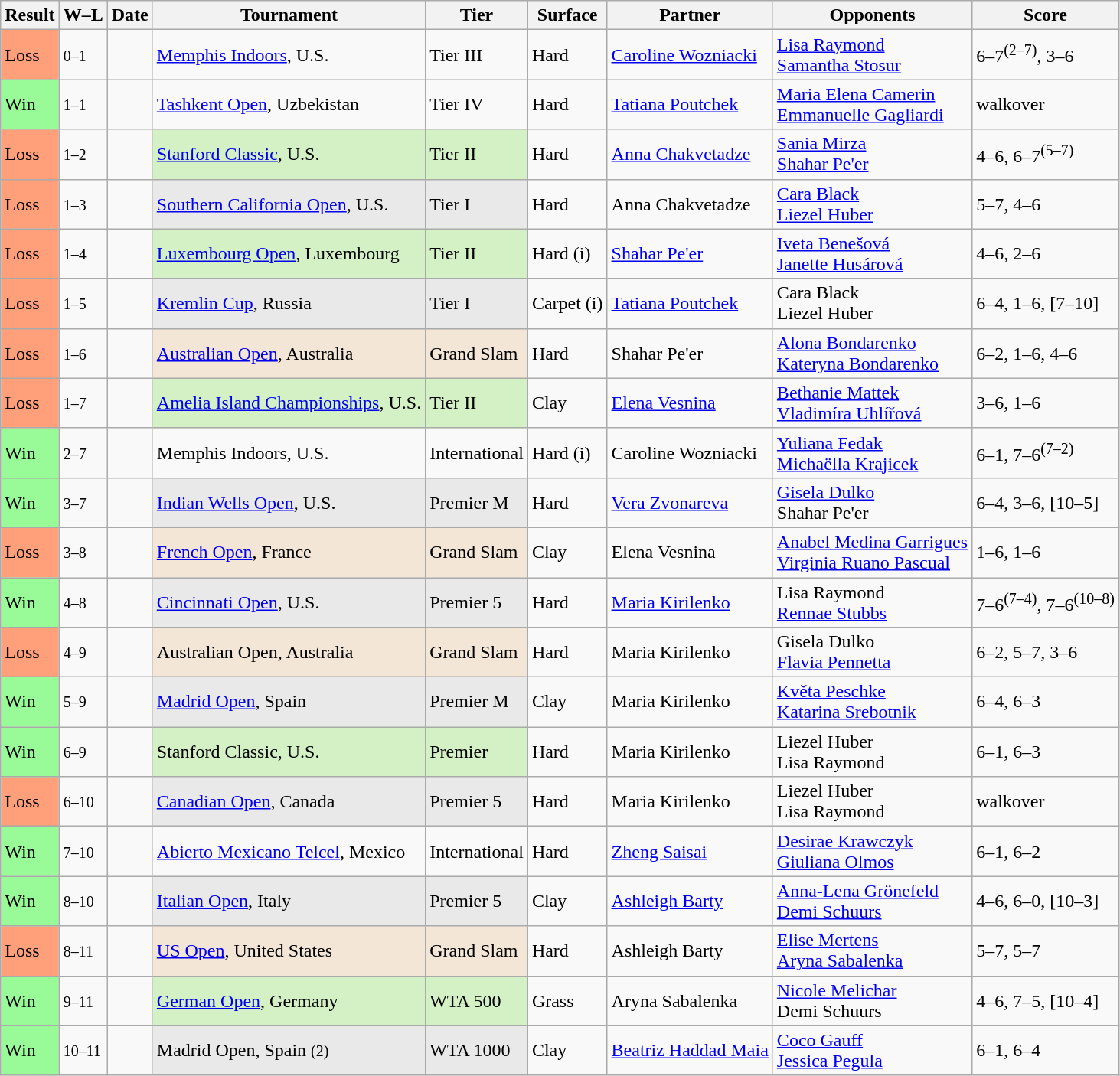<table class="sortable wikitable">
<tr>
<th>Result</th>
<th class=unsortable>W–L</th>
<th>Date</th>
<th>Tournament</th>
<th>Tier</th>
<th>Surface</th>
<th>Partner</th>
<th>Opponents</th>
<th class=unsortable>Score</th>
</tr>
<tr>
<td bgcolor=ffa07a>Loss</td>
<td><small>0–1</small></td>
<td></td>
<td><a href='#'>Memphis Indoors</a>, U.S.</td>
<td>Tier III</td>
<td>Hard</td>
<td> <a href='#'>Caroline Wozniacki</a></td>
<td> <a href='#'>Lisa Raymond</a><br> <a href='#'>Samantha Stosur</a></td>
<td>6–7<sup>(2–7)</sup>, 3–6</td>
</tr>
<tr>
<td bgcolor=98FB98>Win</td>
<td><small>1–1</small></td>
<td><a href='#'></a></td>
<td><a href='#'>Tashkent Open</a>, Uzbekistan</td>
<td>Tier IV</td>
<td>Hard</td>
<td> <a href='#'>Tatiana Poutchek</a></td>
<td> <a href='#'>Maria Elena Camerin</a><br> <a href='#'>Emmanuelle Gagliardi</a></td>
<td>walkover</td>
</tr>
<tr>
<td bgcolor=ffa07a>Loss</td>
<td><small>1–2</small></td>
<td><a href='#'></a></td>
<td bgcolor=D4F1C5><a href='#'>Stanford Classic</a>, U.S.</td>
<td bgcolor=D4F1C5>Tier II</td>
<td>Hard</td>
<td> <a href='#'>Anna Chakvetadze</a></td>
<td> <a href='#'>Sania Mirza</a><br> <a href='#'>Shahar Pe'er</a></td>
<td>4–6, 6–7<sup>(5–7)</sup></td>
</tr>
<tr>
<td bgcolor=ffa07a>Loss</td>
<td><small>1–3</small></td>
<td><a href='#'></a></td>
<td bgcolor=E9E9E9><a href='#'>Southern California Open</a>, U.S.</td>
<td bgcolor=E9E9E9>Tier I</td>
<td>Hard</td>
<td> Anna Chakvetadze</td>
<td> <a href='#'>Cara Black</a><br> <a href='#'>Liezel Huber</a></td>
<td>5–7, 4–6</td>
</tr>
<tr>
<td bgcolor=ffa07a>Loss</td>
<td><small>1–4</small></td>
<td><a href='#'></a></td>
<td bgcolor=D4F1C5><a href='#'>Luxembourg Open</a>, Luxembourg</td>
<td bgcolor=D4F1C5>Tier II</td>
<td>Hard (i)</td>
<td> <a href='#'>Shahar Pe'er</a></td>
<td> <a href='#'>Iveta Benešová</a><br> <a href='#'>Janette Husárová</a></td>
<td>4–6, 2–6</td>
</tr>
<tr>
<td bgcolor=ffa07a>Loss</td>
<td><small>1–5</small></td>
<td><a href='#'></a></td>
<td bgcolor=E9E9E9><a href='#'>Kremlin Cup</a>, Russia</td>
<td bgcolor=E9E9E9>Tier I</td>
<td>Carpet (i)</td>
<td> <a href='#'>Tatiana Poutchek</a></td>
<td> Cara Black<br> Liezel Huber</td>
<td>6–4, 1–6, [7–10]</td>
</tr>
<tr>
<td bgcolor=ffa07a>Loss</td>
<td><small>1–6</small></td>
<td><a href='#'></a></td>
<td bgcolor=F3E6D7><a href='#'>Australian Open</a>, Australia</td>
<td bgcolor=F3E6D7>Grand Slam</td>
<td>Hard</td>
<td> Shahar Pe'er</td>
<td> <a href='#'>Alona Bondarenko</a><br> <a href='#'>Kateryna Bondarenko</a></td>
<td>6–2, 1–6, 4–6</td>
</tr>
<tr>
<td bgcolor=ffa07a>Loss</td>
<td><small>1–7</small></td>
<td><a href='#'></a></td>
<td bgcolor=D4F1C5><a href='#'>Amelia Island Championships</a>, U.S.</td>
<td bgcolor=D4F1C5>Tier II</td>
<td>Clay</td>
<td> <a href='#'>Elena Vesnina</a></td>
<td> <a href='#'>Bethanie Mattek</a><br> <a href='#'>Vladimíra Uhlířová</a></td>
<td>3–6, 1–6</td>
</tr>
<tr>
<td bgcolor=98FB98>Win</td>
<td><small>2–7</small></td>
<td></td>
<td>Memphis Indoors, U.S.</td>
<td>International</td>
<td>Hard (i)</td>
<td> Caroline Wozniacki</td>
<td> <a href='#'>Yuliana Fedak</a><br> <a href='#'>Michaëlla Krajicek</a></td>
<td>6–1, 7–6<sup>(7–2)</sup></td>
</tr>
<tr>
<td bgcolor=98FB98>Win</td>
<td><small>3–7</small></td>
<td><a href='#'></a></td>
<td bgcolor=E9E9E9><a href='#'>Indian Wells Open</a>, U.S.</td>
<td bgcolor=E9E9E9>Premier M</td>
<td>Hard</td>
<td> <a href='#'>Vera Zvonareva</a></td>
<td> <a href='#'>Gisela Dulko</a><br> Shahar Pe'er</td>
<td>6–4, 3–6, [10–5]</td>
</tr>
<tr>
<td bgcolor=ffa07a>Loss</td>
<td><small>3–8</small></td>
<td><a href='#'></a></td>
<td bgcolor=F3E6D7><a href='#'>French Open</a>, France</td>
<td bgcolor=F3E6D7>Grand Slam</td>
<td>Clay</td>
<td> Elena Vesnina</td>
<td> <a href='#'>Anabel Medina Garrigues</a><br> <a href='#'>Virginia Ruano Pascual</a></td>
<td>1–6, 1–6</td>
</tr>
<tr>
<td bgcolor=98FB98>Win</td>
<td><small>4–8</small></td>
<td><a href='#'></a></td>
<td bgcolor=E9E9E9><a href='#'>Cincinnati Open</a>, U.S.</td>
<td bgcolor=E9E9E9>Premier 5</td>
<td>Hard</td>
<td> <a href='#'>Maria Kirilenko</a></td>
<td> Lisa Raymond<br> <a href='#'>Rennae Stubbs</a></td>
<td>7–6<sup>(7–4)</sup>, 7–6<sup>(10–8)</sup></td>
</tr>
<tr>
<td bgcolor=ffa07a>Loss</td>
<td><small>4–9</small></td>
<td><a href='#'></a></td>
<td bgcolor=F3E6D7>Australian Open, Australia</td>
<td bgcolor=F3E6D7>Grand Slam</td>
<td>Hard</td>
<td> Maria Kirilenko</td>
<td> Gisela Dulko<br> <a href='#'>Flavia Pennetta</a></td>
<td>6–2, 5–7, 3–6</td>
</tr>
<tr>
<td bgcolor=98FB98>Win</td>
<td><small>5–9</small></td>
<td><a href='#'></a></td>
<td bgcolor=E9E9E9><a href='#'>Madrid Open</a>, Spain</td>
<td bgcolor=E9E9E9>Premier M</td>
<td>Clay</td>
<td> Maria Kirilenko</td>
<td> <a href='#'>Květa Peschke</a><br> <a href='#'>Katarina Srebotnik</a></td>
<td>6–4, 6–3</td>
</tr>
<tr>
<td bgcolor=98FB98>Win</td>
<td><small>6–9</small></td>
<td><a href='#'></a></td>
<td bgcolor=D4F1C5>Stanford Classic, U.S.</td>
<td bgcolor=D4F1C5>Premier</td>
<td>Hard</td>
<td> Maria Kirilenko</td>
<td> Liezel Huber<br> Lisa Raymond</td>
<td>6–1, 6–3</td>
</tr>
<tr>
<td bgcolor=ffa07a>Loss</td>
<td><small>6–10</small></td>
<td><a href='#'></a></td>
<td bgcolor=E9E9E9><a href='#'>Canadian Open</a>, Canada</td>
<td bgcolor=E9E9E9>Premier 5</td>
<td>Hard</td>
<td> Maria Kirilenko</td>
<td> Liezel Huber<br> Lisa Raymond</td>
<td>walkover</td>
</tr>
<tr>
<td bgcolor=98FB98>Win</td>
<td><small>7–10</small></td>
<td><a href='#'></a></td>
<td><a href='#'>Abierto Mexicano Telcel</a>, Mexico</td>
<td>International</td>
<td>Hard</td>
<td> <a href='#'>Zheng Saisai</a></td>
<td> <a href='#'>Desirae Krawczyk</a><br> <a href='#'>Giuliana Olmos</a></td>
<td>6–1, 6–2</td>
</tr>
<tr>
<td bgcolor=98FB98>Win</td>
<td><small>8–10</small></td>
<td><a href='#'></a></td>
<td bgcolor=E9E9E9><a href='#'>Italian Open</a>, Italy</td>
<td bgcolor=E9E9E9>Premier 5</td>
<td>Clay</td>
<td> <a href='#'>Ashleigh Barty</a></td>
<td> <a href='#'>Anna-Lena Grönefeld</a><br> <a href='#'>Demi Schuurs</a></td>
<td>4–6, 6–0, [10–3]</td>
</tr>
<tr>
<td bgcolor=ffa07a>Loss</td>
<td><small>8–11</small></td>
<td><a href='#'></a></td>
<td bgcolor=F3E6D7><a href='#'>US Open</a>, United States</td>
<td bgcolor=F3E6D7>Grand Slam</td>
<td>Hard</td>
<td> Ashleigh Barty</td>
<td> <a href='#'>Elise Mertens</a><br> <a href='#'>Aryna Sabalenka</a></td>
<td>5–7, 5–7</td>
</tr>
<tr>
<td bgcolor=98FB98>Win</td>
<td><small>9–11</small></td>
<td><a href='#'></a></td>
<td bgcolor=D4F1C5><a href='#'>German Open</a>, Germany</td>
<td bgcolor=D4F1C5>WTA 500</td>
<td>Grass</td>
<td> Aryna Sabalenka</td>
<td> <a href='#'>Nicole Melichar</a> <br> Demi Schuurs</td>
<td>4–6, 7–5, [10–4]</td>
</tr>
<tr>
<td bgcolor=98FB98>Win</td>
<td><small>10–11</small></td>
<td><a href='#'></a></td>
<td bgcolor=E9E9E9>Madrid Open, Spain <small>(2)</small></td>
<td bgcolor=E9E9E9>WTA 1000</td>
<td>Clay</td>
<td> <a href='#'>Beatriz Haddad Maia</a></td>
<td> <a href='#'>Coco Gauff</a> <br>  <a href='#'>Jessica Pegula</a></td>
<td>6–1, 6–4</td>
</tr>
</table>
